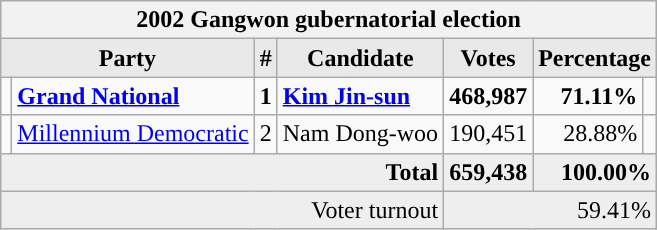<table class="wikitable">
<tr>
<th colspan="7">2002 Gangwon gubernatorial election</th>
</tr>
<tr>
<th style="background-color:#E9E9E9" colspan=2>Party</th>
<th style="background-color:#E9E9E9">#</th>
<th style="background-color:#E9E9E9">Candidate</th>
<th style="background-color:#E9E9E9">Votes</th>
<th style="background-color:#E9E9E9" colspan=2>Percentage</th>
</tr>
<tr style="font-weight:bold">
<td></td>
<td align=left><a href='#'>Grand National</a></td>
<td align=center>1</td>
<td align=left><a href='#'>Kim Jin-sun</a></td>
<td align=right>468,987</td>
<td align=right>71.11%</td>
<td align=right></td>
</tr>
<tr>
<td></td>
<td align=left><a href='#'>Millennium Democratic</a></td>
<td align=center>2</td>
<td align=left>Nam Dong-woo</td>
<td align=right>190,451</td>
<td align=right>28.88%</td>
<td align=right></td>
</tr>
<tr bgcolor="#EEEEEE" style="font-weight:bold">
<td colspan="4" align=right>Total</td>
<td align=right>659,438</td>
<td align=right colspan=2>100.00%</td>
</tr>
<tr bgcolor="#EEEEEE">
<td colspan="4" align="right">Voter turnout</td>
<td colspan="3" align="right">59.41%</td>
</tr>
</table>
